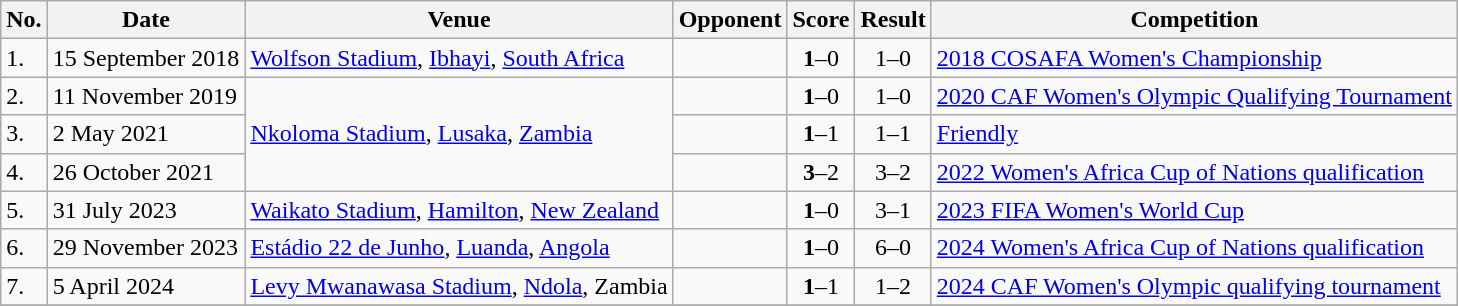<table class="wikitable">
<tr>
<th>No.</th>
<th>Date</th>
<th>Venue</th>
<th>Opponent</th>
<th>Score</th>
<th>Result</th>
<th>Competition</th>
</tr>
<tr>
<td>1.</td>
<td>15 September 2018</td>
<td><a href='#'>Wolfson Stadium</a>, <a href='#'>Ibhayi</a>, <a href='#'>South Africa</a></td>
<td></td>
<td align=center><strong>1</strong>–0</td>
<td align=center>1–0</td>
<td><a href='#'>2018 COSAFA Women's Championship</a></td>
</tr>
<tr>
<td>2.</td>
<td>11 November 2019</td>
<td rowspan=3><a href='#'>Nkoloma Stadium</a>, <a href='#'>Lusaka</a>, <a href='#'>Zambia</a></td>
<td></td>
<td align=center><strong>1</strong>–0</td>
<td align=center>1–0</td>
<td><a href='#'>2020 CAF Women's Olympic Qualifying Tournament</a></td>
</tr>
<tr>
<td>3.</td>
<td>2 May 2021</td>
<td></td>
<td align=center><strong>1</strong>–1</td>
<td align=center>1–1</td>
<td><a href='#'>Friendly</a></td>
</tr>
<tr>
<td>4.</td>
<td>26 October 2021</td>
<td></td>
<td align=center><strong>3</strong>–2</td>
<td align=center>3–2</td>
<td><a href='#'>2022 Women's Africa Cup of Nations qualification</a></td>
</tr>
<tr>
<td>5.</td>
<td>31 July 2023</td>
<td><a href='#'>Waikato Stadium</a>, <a href='#'>Hamilton</a>, <a href='#'>New Zealand</a></td>
<td></td>
<td align=center><strong>1</strong>–0</td>
<td align=center>3–1</td>
<td><a href='#'>2023 FIFA Women's World Cup</a></td>
</tr>
<tr>
<td>6.</td>
<td>29 November 2023</td>
<td><a href='#'>Estádio 22 de Junho</a>, <a href='#'>Luanda</a>, <a href='#'>Angola</a></td>
<td></td>
<td align=center><strong>1</strong>–0</td>
<td align=center>6–0</td>
<td><a href='#'>2024 Women's Africa Cup of Nations qualification</a></td>
</tr>
<tr>
<td>7.</td>
<td>5 April 2024</td>
<td><a href='#'>Levy Mwanawasa Stadium</a>, <a href='#'>Ndola</a>, Zambia</td>
<td></td>
<td align=center><strong>1</strong>–1</td>
<td align=center>1–2</td>
<td><a href='#'>2024 CAF Women's Olympic qualifying tournament</a></td>
</tr>
<tr>
</tr>
</table>
